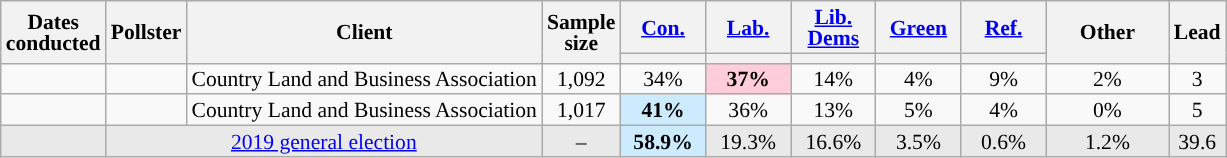<table class="wikitable sortable mw-datatable" style="text-align:center; font-size:90%; line-height:14px;">
<tr>
<th rowspan="2">Dates<br>conducted</th>
<th rowspan="2">Pollster</th>
<th rowspan="2">Client</th>
<th data-sort-type="number" rowspan="2">Sample<br>size</th>
<th class="unsortable" style="width:50px;"><a href='#'>Con.</a></th>
<th class="unsortable" style="width:50px;"><a href='#'>Lab.</a></th>
<th class="unsortable" style="width:50px;"><a href='#'>Lib. Dems</a></th>
<th class="unsortable" style="width:50px;"><a href='#'>Green</a></th>
<th class="unsortable" style="width:50px;"><a href='#'>Ref.</a></th>
<th class="unsortable" rowspan="2" style="width:75px;">Other</th>
<th data-sort-type="number" rowspan="2">Lead</th>
</tr>
<tr>
<th data-sort-type="number" style="background:"></th>
<th data-sort-type="number" style="background:"></th>
<th data-sort-type="number" style="background:"></th>
<th data-sort-type="number" style="background:"></th>
<th data-sort-type="number" style="background:"></th>
</tr>
<tr>
<td></td>
<td></td>
<td>Country Land and Business Association</td>
<td>1,092</td>
<td>34%</td>
<td style="background:#FFCCD9;"><strong>37%</strong></td>
<td>14%</td>
<td>4%</td>
<td>9%</td>
<td>2%</td>
<td style="background:">3</td>
</tr>
<tr>
<td></td>
<td></td>
<td>Country Land and Business Association</td>
<td>1,017</td>
<td style="background:#CCEBFF;"><strong>41%</strong></td>
<td>36%</td>
<td>13%</td>
<td>5%</td>
<td>4%</td>
<td>0%</td>
<td style="background:">5</td>
</tr>
<tr style="background:#e9e9e9;">
<td></td>
<td colspan="2"><a href='#'>2019 general election</a></td>
<td>–</td>
<td style="background:#CCEBFF;"><strong>58.9%</strong></td>
<td>19.3%</td>
<td>16.6%</td>
<td>3.5%</td>
<td>0.6%</td>
<td>1.2%</td>
<td style="background:">39.6</td>
</tr>
</table>
